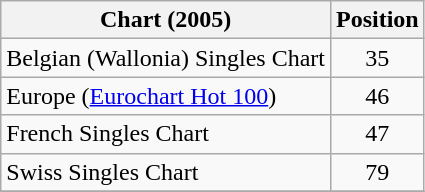<table class="wikitable sortable">
<tr>
<th>Chart (2005)</th>
<th>Position</th>
</tr>
<tr>
<td>Belgian (Wallonia) Singles Chart</td>
<td align="center">35</td>
</tr>
<tr>
<td>Europe (<a href='#'>Eurochart Hot 100</a>)</td>
<td align="center">46</td>
</tr>
<tr>
<td>French Singles Chart</td>
<td align="center">47</td>
</tr>
<tr>
<td>Swiss Singles Chart</td>
<td align="center">79</td>
</tr>
<tr>
</tr>
</table>
